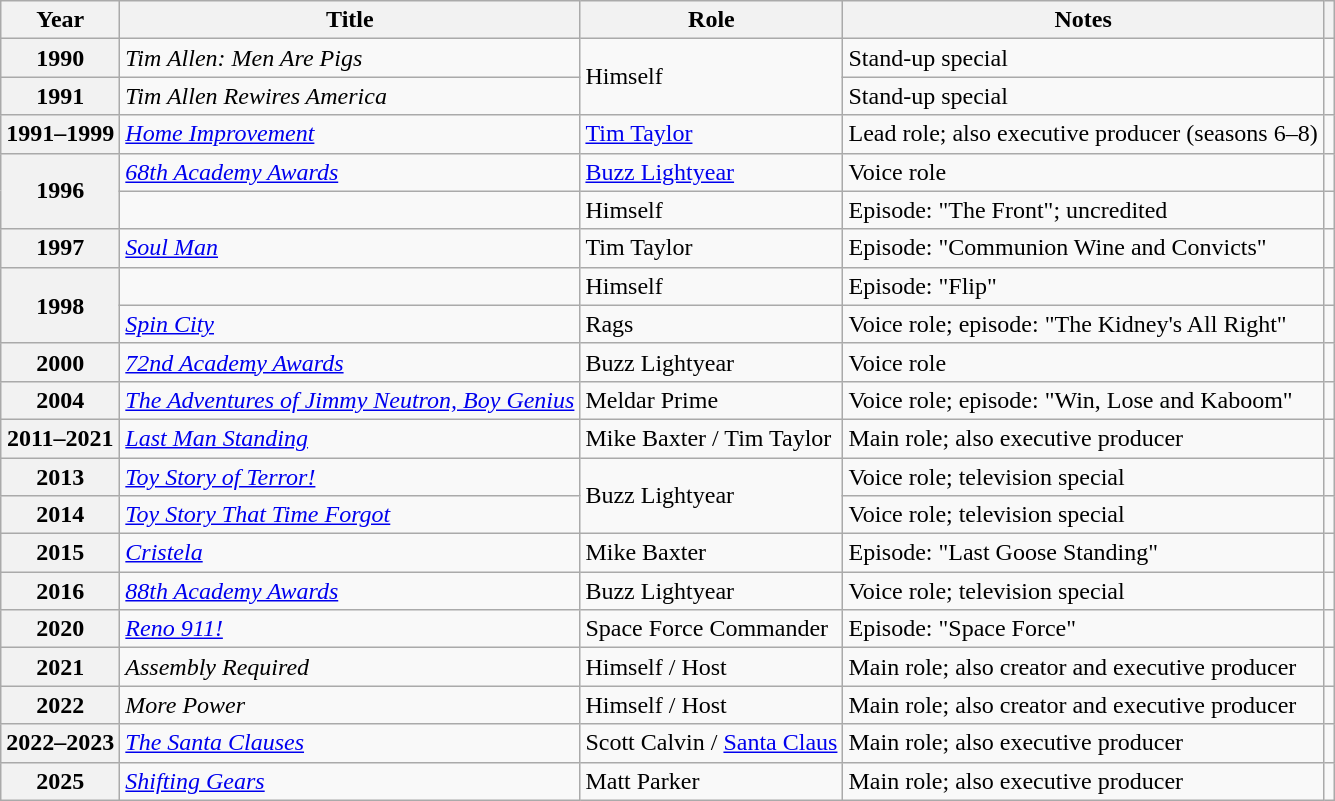<table class="wikitable sortable plainrowheaders">
<tr>
<th scoepe="col">Year</th>
<th scoepe="col">Title</th>
<th scoepe="col">Role</th>
<th scoepe="col" class="unsortable">Notes</th>
<th scoepe="col" class="unsortable"></th>
</tr>
<tr>
<th scope="row">1990</th>
<td><em>Tim Allen: Men Are Pigs</em></td>
<td rowspan=2>Himself</td>
<td>Stand-up special</td>
<td></td>
</tr>
<tr>
<th scope="row">1991</th>
<td><em>Tim Allen Rewires America</em></td>
<td>Stand-up special</td>
<td></td>
</tr>
<tr>
<th scope="row">1991–1999</th>
<td><em><a href='#'>Home Improvement</a></em></td>
<td><a href='#'>Tim Taylor</a></td>
<td>Lead role; also executive producer (seasons 6–8)</td>
<td></td>
</tr>
<tr>
<th scope="row" rowspan="2">1996</th>
<td><em><a href='#'>68th Academy Awards</a></em></td>
<td><a href='#'>Buzz Lightyear</a></td>
<td>Voice role</td>
<td></td>
</tr>
<tr>
<td><em></em></td>
<td>Himself</td>
<td>Episode: "The Front"; uncredited</td>
<td></td>
</tr>
<tr>
<th scope="row">1997</th>
<td><em><a href='#'>Soul Man</a></em></td>
<td>Tim Taylor</td>
<td>Episode: "Communion Wine and Convicts"</td>
<td></td>
</tr>
<tr>
<th scope="row" rowspan="2">1998</th>
<td><em></em></td>
<td>Himself</td>
<td>Episode: "Flip"</td>
<td></td>
</tr>
<tr>
<td><em><a href='#'>Spin City</a></em></td>
<td>Rags</td>
<td>Voice role; episode: "The Kidney's All Right"</td>
<td></td>
</tr>
<tr>
<th scope="row">2000</th>
<td><em><a href='#'>72nd Academy Awards</a></em></td>
<td>Buzz Lightyear</td>
<td>Voice role</td>
<td></td>
</tr>
<tr>
<th scope="row">2004</th>
<td><em><a href='#'>The Adventures of Jimmy Neutron, Boy Genius</a></em></td>
<td>Meldar Prime</td>
<td>Voice role; episode: "Win, Lose and Kaboom"</td>
<td></td>
</tr>
<tr>
<th scope="row">2011–2021</th>
<td><em><a href='#'>Last Man Standing</a></em></td>
<td>Mike Baxter / Tim Taylor</td>
<td>Main role; also executive producer</td>
<td style="text-align:center;"></td>
</tr>
<tr>
<th scope="row">2013</th>
<td><em><a href='#'>Toy Story of Terror!</a></em></td>
<td rowspan=2>Buzz Lightyear</td>
<td>Voice role; television special</td>
<td></td>
</tr>
<tr>
<th scope="row">2014</th>
<td><em><a href='#'>Toy Story That Time Forgot</a></em></td>
<td>Voice role; television special</td>
<td></td>
</tr>
<tr>
<th scope="row">2015</th>
<td><em><a href='#'>Cristela</a></em></td>
<td>Mike Baxter</td>
<td>Episode: "Last Goose Standing"</td>
<td></td>
</tr>
<tr>
<th scope="row">2016</th>
<td><em><a href='#'>88th Academy Awards</a></em></td>
<td>Buzz Lightyear</td>
<td>Voice role; television special</td>
<td></td>
</tr>
<tr>
<th scope="row">2020</th>
<td><em><a href='#'>Reno 911!</a></em></td>
<td>Space Force Commander</td>
<td>Episode: "Space Force"</td>
<td></td>
</tr>
<tr>
<th scope="row">2021</th>
<td><em>Assembly Required</em></td>
<td>Himself / Host</td>
<td>Main role; also creator and executive producer</td>
<td style="text-align:center;"></td>
</tr>
<tr>
<th scope="row">2022</th>
<td><em>More Power</em></td>
<td>Himself / Host</td>
<td>Main role; also creator and executive producer</td>
<td style="text-align:center;"></td>
</tr>
<tr>
<th scope="row">2022–2023</th>
<td><em><a href='#'>The Santa Clauses</a></em></td>
<td>Scott Calvin / <a href='#'>Santa Claus</a></td>
<td>Main role; also executive producer</td>
<td></td>
</tr>
<tr>
<th scope="row">2025</th>
<td><em><a href='#'>Shifting Gears</a></em></td>
<td>Matt Parker</td>
<td>Main role; also executive producer</td>
<td style="text-align:center;"></td>
</tr>
</table>
